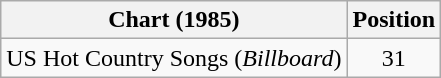<table class="wikitable">
<tr>
<th>Chart (1985)</th>
<th>Position</th>
</tr>
<tr>
<td>US Hot Country Songs (<em>Billboard</em>)</td>
<td align="center">31</td>
</tr>
</table>
